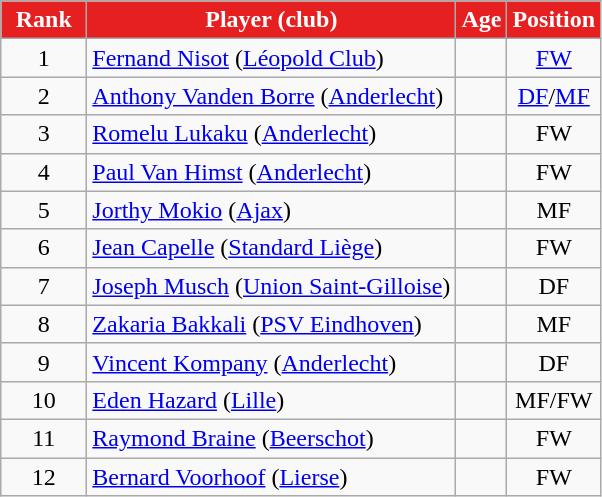<table class="wikitable" style="text-align:center;">
<tr>
<th style="width:50px; background:#e62020; color:white;">Rank</th>
<th style="background:#e62020; color:white;">Player (club)</th>
<th style="background:#e62020; color:white;">Age</th>
<th style="background:#e62020; color:white;">Position</th>
</tr>
<tr>
<td>1</td>
<td style="text-align:left;"><a href='#'>Fernand Nisot</a> (<a href='#'>Léopold Club</a>)</td>
<td></td>
<td><a href='#'>FW</a></td>
</tr>
<tr>
<td>2</td>
<td style="text-align:left;"><a href='#'>Anthony Vanden Borre</a> (<a href='#'>Anderlecht</a>)</td>
<td></td>
<td><a href='#'>DF</a>/<a href='#'>MF</a></td>
</tr>
<tr>
<td>3</td>
<td style="text-align:left;"><a href='#'>Romelu Lukaku</a> (<a href='#'>Anderlecht</a>)</td>
<td></td>
<td>FW</td>
</tr>
<tr>
<td>4</td>
<td style="text-align:left;"><a href='#'>Paul Van Himst</a> (<a href='#'>Anderlecht</a>)</td>
<td></td>
<td>FW</td>
</tr>
<tr>
<td>5</td>
<td style="text-align:left;"><a href='#'>Jorthy Mokio</a> (<a href='#'>Ajax</a>)</td>
<td></td>
<td>MF</td>
</tr>
<tr>
<td>6</td>
<td style="text-align:left;"><a href='#'>Jean Capelle</a> (<a href='#'>Standard Liège</a>)</td>
<td></td>
<td>FW</td>
</tr>
<tr>
<td>7</td>
<td style="text-align:left;"><a href='#'>Joseph Musch</a> (<a href='#'>Union Saint-Gilloise</a>)</td>
<td></td>
<td>DF</td>
</tr>
<tr>
<td>8</td>
<td style="text-align:left;"><a href='#'>Zakaria Bakkali</a> (<a href='#'>PSV Eindhoven</a>)</td>
<td></td>
<td>MF</td>
</tr>
<tr>
<td>9</td>
<td style="text-align:left;"><a href='#'>Vincent Kompany</a> (<a href='#'>Anderlecht</a>)</td>
<td></td>
<td>DF</td>
</tr>
<tr>
<td>10</td>
<td style="text-align:left;"><a href='#'>Eden Hazard</a> (<a href='#'>Lille</a>)</td>
<td></td>
<td>MF/FW</td>
</tr>
<tr>
<td>11</td>
<td style="text-align:left;"><a href='#'>Raymond Braine</a> (<a href='#'>Beerschot</a>)</td>
<td></td>
<td>FW</td>
</tr>
<tr>
<td>12</td>
<td style="text-align:left;"><a href='#'>Bernard Voorhoof</a> (<a href='#'>Lierse</a>)</td>
<td></td>
<td>FW</td>
</tr>
</table>
